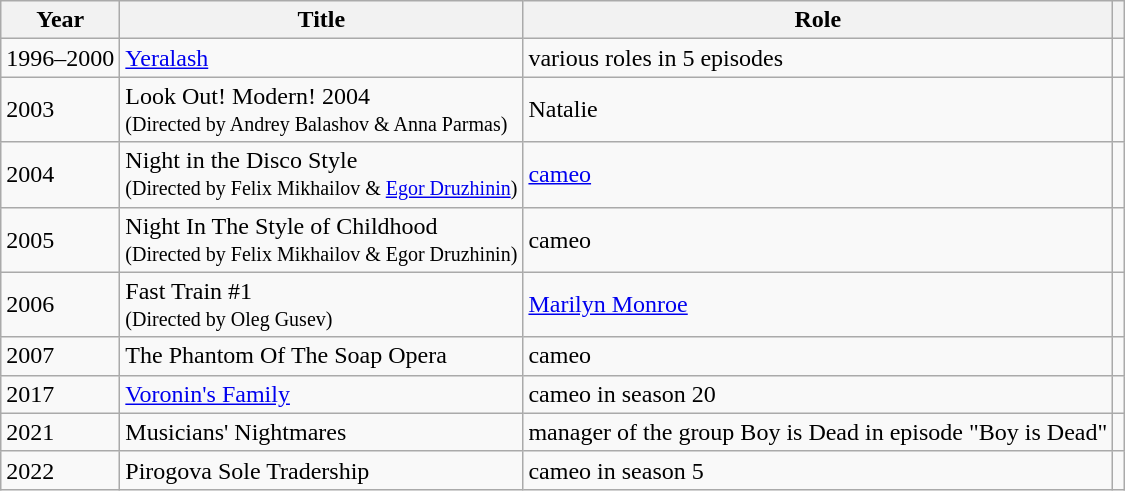<table class="wikitable">
<tr>
<th align="center" valign="top">Year</th>
<th align="left" valign="top">Title</th>
<th align="left" valign="top">Role</th>
<th align="left" valign="top"></th>
</tr>
<tr>
<td>1996–2000</td>
<td><a href='#'>Yeralash</a></td>
<td>various roles in 5 episodes</td>
<td></td>
</tr>
<tr>
<td>2003</td>
<td>Look Out! Modern! 2004<br><small>(Directed by Andrey Balashov & Anna Parmas)</small></td>
<td>Natalie</td>
<td></td>
</tr>
<tr>
<td>2004</td>
<td>Night in the Disco Style<br><small>(Directed by Felix Mikhailov & <a href='#'>Egor Druzhinin</a>)</small></td>
<td><a href='#'>cameo</a></td>
<td></td>
</tr>
<tr>
<td>2005</td>
<td>Night In The Style of Childhood<br><small>(Directed by Felix Mikhailov & Egor Druzhinin)</small></td>
<td>cameo</td>
<td></td>
</tr>
<tr>
<td>2006</td>
<td>Fast Train #1<br><small>(Directed by Oleg Gusev)</small></td>
<td><a href='#'>Marilyn Monroe</a></td>
<td></td>
</tr>
<tr>
<td>2007</td>
<td>The Phantom Of The Soap Opera</td>
<td>cameo</td>
<td></td>
</tr>
<tr>
<td>2017</td>
<td><a href='#'>Voronin's Family</a></td>
<td>cameo in season 20</td>
<td></td>
</tr>
<tr>
<td>2021</td>
<td>Musicians' Nightmares</td>
<td>manager of the group Boy is Dead in episode "Boy is Dead"</td>
<td></td>
</tr>
<tr>
<td>2022</td>
<td>Pirogova Sole Tradership</td>
<td>cameo in season 5</td>
<td></td>
</tr>
</table>
